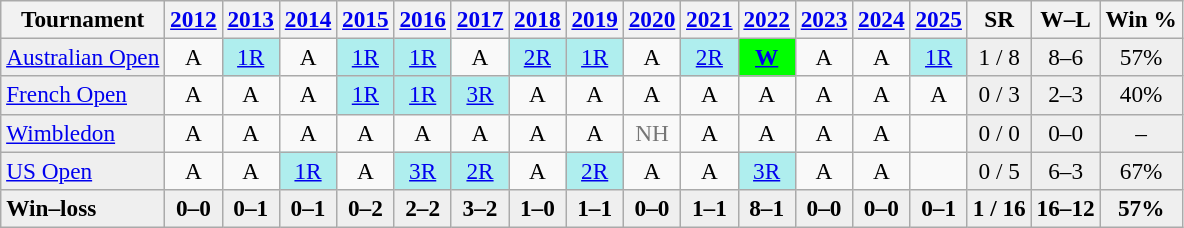<table class="wikitable nowrap" style=text-align:center;font-size:97%>
<tr>
<th>Tournament</th>
<th><a href='#'>2012</a></th>
<th><a href='#'>2013</a></th>
<th><a href='#'>2014</a></th>
<th><a href='#'>2015</a></th>
<th><a href='#'>2016</a></th>
<th><a href='#'>2017</a></th>
<th><a href='#'>2018</a></th>
<th><a href='#'>2019</a></th>
<th><a href='#'>2020</a></th>
<th><a href='#'>2021</a></th>
<th><a href='#'>2022</a></th>
<th><a href='#'>2023</a></th>
<th><a href='#'>2024</a></th>
<th><a href='#'>2025</a></th>
<th>SR</th>
<th>W–L</th>
<th>Win %</th>
</tr>
<tr>
<td style="text-align:left; background:#efefef;"><a href='#'>Australian Open</a></td>
<td>A</td>
<td style=background:#afeeee><a href='#'>1R</a></td>
<td>A</td>
<td style=background:#afeeee><a href='#'>1R</a></td>
<td style=background:#afeeee><a href='#'>1R</a></td>
<td>A</td>
<td style=background:#afeeee><a href='#'>2R</a></td>
<td style=background:#afeeee><a href='#'>1R</a></td>
<td>A</td>
<td style=background:#afeeee><a href='#'>2R</a></td>
<td style=background:lime><a href='#'><strong>W</strong></a></td>
<td>A</td>
<td>A</td>
<td style=background:#afeeee><a href='#'>1R</a></td>
<td bgcolor=efefef>1 / 8</td>
<td bgcolor=efefef>8–6</td>
<td bgcolor=efefef>57%</td>
</tr>
<tr>
<td style="text-align:left; background:#efefef;"><a href='#'>French Open</a></td>
<td>A</td>
<td>A</td>
<td>A</td>
<td style=background:#afeeee><a href='#'>1R</a></td>
<td style=background:#afeeee><a href='#'>1R</a></td>
<td style=background:#afeeee><a href='#'>3R</a></td>
<td>A</td>
<td>A</td>
<td>A</td>
<td>A</td>
<td>A</td>
<td>A</td>
<td>A</td>
<td>A</td>
<td bgcolor=efefef>0 / 3</td>
<td bgcolor=efefef>2–3</td>
<td bgcolor=efefef>40%</td>
</tr>
<tr>
<td style="text-align:left; background:#efefef;"><a href='#'>Wimbledon</a></td>
<td>A</td>
<td>A</td>
<td>A</td>
<td>A</td>
<td>A</td>
<td>A</td>
<td>A</td>
<td>A</td>
<td style=color:#767676>NH</td>
<td>A</td>
<td>A</td>
<td>A</td>
<td>A</td>
<td></td>
<td bgcolor=efefef>0 / 0</td>
<td bgcolor=efefef>0–0</td>
<td bgcolor=efefef>–</td>
</tr>
<tr>
<td style="text-align:left; background:#efefef;"><a href='#'>US Open</a></td>
<td>A</td>
<td>A</td>
<td style=background:#afeeee><a href='#'>1R</a></td>
<td>A</td>
<td style=background:#afeeee><a href='#'>3R</a></td>
<td style=background:#afeeee><a href='#'>2R</a></td>
<td>A</td>
<td style=background:#afeeee><a href='#'>2R</a></td>
<td>A</td>
<td>A</td>
<td style=background:#afeeee><a href='#'>3R</a></td>
<td>A</td>
<td>A</td>
<td></td>
<td bgcolor=efefef>0 / 5</td>
<td bgcolor=efefef>6–3</td>
<td bgcolor=efefef>67%</td>
</tr>
<tr style=font-weight:bold;background:#efefef>
<td style=text-align:left>Win–loss</td>
<td>0–0</td>
<td>0–1</td>
<td>0–1</td>
<td>0–2</td>
<td>2–2</td>
<td>3–2</td>
<td>1–0</td>
<td>1–1</td>
<td>0–0</td>
<td>1–1</td>
<td>8–1</td>
<td>0–0</td>
<td>0–0</td>
<td>0–1</td>
<td>1 / 16</td>
<td>16–12</td>
<td>57%</td>
</tr>
</table>
